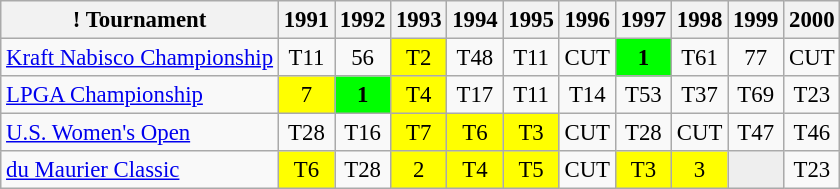<table class="wikitable" style="font-size:95%;text-align:center;">
<tr>
<th>! Tournament</th>
<th>1991</th>
<th>1992</th>
<th>1993</th>
<th>1994</th>
<th>1995</th>
<th>1996</th>
<th>1997</th>
<th>1998</th>
<th>1999</th>
<th>2000</th>
</tr>
<tr>
<td align=left><a href='#'>Kraft Nabisco Championship</a></td>
<td>T11</td>
<td>56</td>
<td style="background:yellow;">T2</td>
<td>T48</td>
<td>T11</td>
<td>CUT</td>
<td style="background:#00ff00;"><strong>1</strong></td>
<td>T61</td>
<td>77</td>
<td>CUT</td>
</tr>
<tr>
<td align=left><a href='#'>LPGA Championship</a></td>
<td style="background:yellow;">7</td>
<td style="background:#00ff00;"><strong>1</strong></td>
<td style="background:yellow;">T4</td>
<td>T17</td>
<td>T11</td>
<td>T14</td>
<td>T53</td>
<td>T37</td>
<td>T69</td>
<td>T23</td>
</tr>
<tr>
<td align=left><a href='#'>U.S. Women's Open</a></td>
<td>T28</td>
<td>T16</td>
<td style="background:yellow;">T7</td>
<td style="background:yellow;">T6</td>
<td style="background:yellow;">T3</td>
<td>CUT</td>
<td>T28</td>
<td>CUT</td>
<td>T47</td>
<td>T46</td>
</tr>
<tr>
<td align=left><a href='#'>du Maurier Classic</a></td>
<td style="background:yellow;">T6</td>
<td>T28</td>
<td style="background:yellow;">2</td>
<td style="background:yellow;">T4</td>
<td style="background:yellow;">T5</td>
<td>CUT</td>
<td style="background:yellow;">T3</td>
<td style="background:yellow;">3</td>
<td style="background:#eeeeee;"></td>
<td>T23</td>
</tr>
</table>
